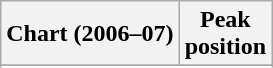<table class="wikitable sortable plainrowheaders" style="text-align:center">
<tr>
<th scope="col">Chart (2006–07)</th>
<th scope="col">Peak<br>position</th>
</tr>
<tr>
</tr>
<tr>
</tr>
<tr>
</tr>
<tr>
</tr>
<tr>
</tr>
</table>
